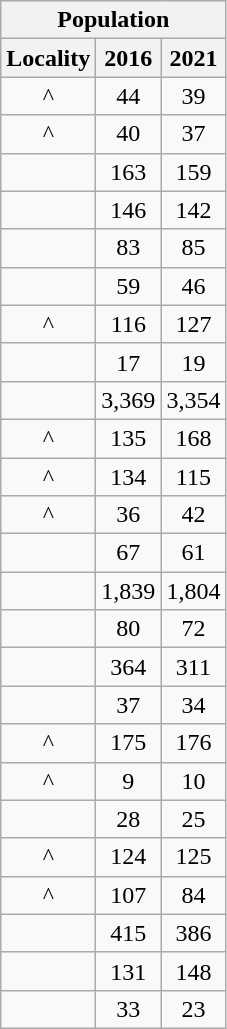<table class="wikitable" style="text-align:center;">
<tr>
<th colspan="3" style="text-align:center;  font-weight:bold">Population</th>
</tr>
<tr>
<th style="text-align:center; background:  font-weight:bold">Locality</th>
<th style="text-align:center; background:  font-weight:bold"><strong>2016</strong></th>
<th style="text-align:center; background:  font-weight:bold"><strong>2021</strong></th>
</tr>
<tr>
<td>^</td>
<td>44</td>
<td>39</td>
</tr>
<tr>
<td>^</td>
<td>40</td>
<td>37</td>
</tr>
<tr>
<td></td>
<td>163</td>
<td>159</td>
</tr>
<tr>
<td></td>
<td>146</td>
<td>142</td>
</tr>
<tr>
<td></td>
<td>83</td>
<td>85</td>
</tr>
<tr>
<td></td>
<td>59</td>
<td>46</td>
</tr>
<tr>
<td>^</td>
<td>116</td>
<td>127</td>
</tr>
<tr>
<td></td>
<td>17</td>
<td>19</td>
</tr>
<tr>
<td></td>
<td>3,369</td>
<td>3,354</td>
</tr>
<tr>
<td>^</td>
<td>135</td>
<td>168</td>
</tr>
<tr>
<td>^</td>
<td>134</td>
<td>115</td>
</tr>
<tr>
<td>^</td>
<td>36</td>
<td>42</td>
</tr>
<tr>
<td></td>
<td>67</td>
<td>61</td>
</tr>
<tr>
<td></td>
<td>1,839</td>
<td>1,804</td>
</tr>
<tr>
<td></td>
<td>80</td>
<td>72</td>
</tr>
<tr>
<td></td>
<td>364</td>
<td>311</td>
</tr>
<tr>
<td></td>
<td>37</td>
<td>34</td>
</tr>
<tr>
<td>^</td>
<td>175</td>
<td>176</td>
</tr>
<tr>
<td>^</td>
<td>9</td>
<td>10</td>
</tr>
<tr>
<td></td>
<td>28</td>
<td>25</td>
</tr>
<tr>
<td>^</td>
<td>124</td>
<td>125</td>
</tr>
<tr>
<td>^</td>
<td>107</td>
<td>84</td>
</tr>
<tr>
<td></td>
<td>415</td>
<td>386</td>
</tr>
<tr>
<td></td>
<td>131</td>
<td>148</td>
</tr>
<tr>
<td></td>
<td>33</td>
<td>23</td>
</tr>
</table>
